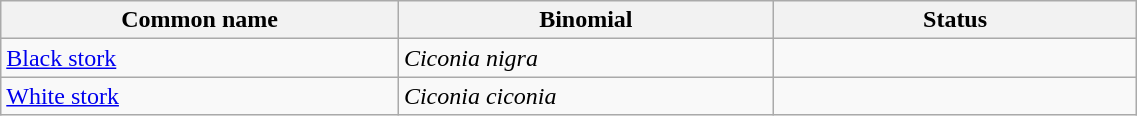<table width=60% class="wikitable">
<tr>
<th width=35%>Common name</th>
<th width=33%>Binomial</th>
<th width=32%>Status</th>
</tr>
<tr>
<td><a href='#'>Black stork</a></td>
<td><em>Ciconia nigra</em></td>
<td></td>
</tr>
<tr>
<td><a href='#'>White stork</a></td>
<td><em>Ciconia ciconia</em></td>
<td></td>
</tr>
</table>
